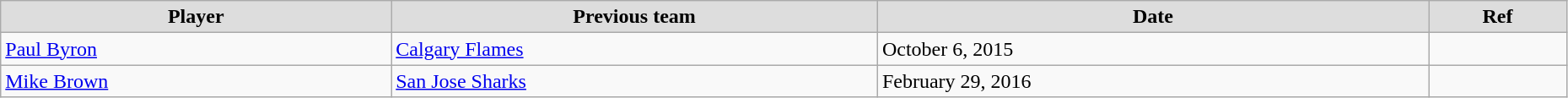<table class="wikitable" width=98%>
<tr align="center" bgcolor="#dddddd">
<td><strong>Player</strong></td>
<td><strong>Previous team</strong></td>
<td><strong>Date</strong></td>
<td><strong>Ref</strong></td>
</tr>
<tr>
<td><a href='#'>Paul Byron</a></td>
<td><a href='#'>Calgary Flames</a></td>
<td>October 6, 2015</td>
<td></td>
</tr>
<tr>
<td><a href='#'>Mike Brown</a></td>
<td><a href='#'>San Jose Sharks</a></td>
<td>February 29, 2016</td>
<td></td>
</tr>
</table>
